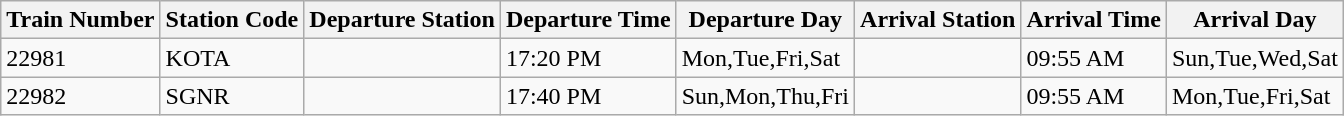<table class="wikitable">
<tr>
<th>Train Number</th>
<th>Station Code</th>
<th>Departure Station</th>
<th>Departure Time</th>
<th>Departure Day</th>
<th>Arrival Station</th>
<th>Arrival Time</th>
<th>Arrival Day</th>
</tr>
<tr>
<td>22981</td>
<td>KOTA</td>
<td></td>
<td>17:20 PM</td>
<td>Mon,Tue,Fri,Sat</td>
<td></td>
<td>09:55 AM</td>
<td>Sun,Tue,Wed,Sat</td>
</tr>
<tr>
<td>22982</td>
<td>SGNR</td>
<td></td>
<td>17:40 PM</td>
<td>Sun,Mon,Thu,Fri</td>
<td></td>
<td>09:55 AM</td>
<td>Mon,Tue,Fri,Sat</td>
</tr>
</table>
